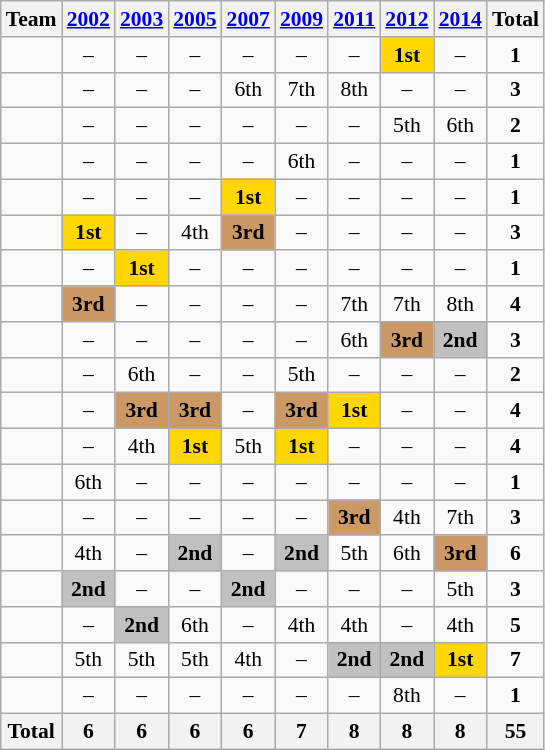<table class=wikitable style="text-align:center; font-size:90%">
<tr>
<th>Team</th>
<th><a href='#'>2002</a></th>
<th><a href='#'>2003</a></th>
<th><a href='#'>2005</a></th>
<th><a href='#'>2007</a></th>
<th><a href='#'>2009</a></th>
<th><a href='#'>2011</a></th>
<th><a href='#'>2012</a></th>
<th><a href='#'>2014</a></th>
<th>Total</th>
</tr>
<tr>
<td align=left></td>
<td>–</td>
<td>–</td>
<td>–</td>
<td>–</td>
<td>–</td>
<td>–</td>
<td bgcolor=gold><strong>1st</strong></td>
<td>–</td>
<td><strong>1</strong></td>
</tr>
<tr>
<td align=left></td>
<td>–</td>
<td>–</td>
<td>–</td>
<td>6th</td>
<td>7th</td>
<td>8th</td>
<td>–</td>
<td>–</td>
<td><strong>3</strong></td>
</tr>
<tr>
<td align=left></td>
<td>–</td>
<td>–</td>
<td>–</td>
<td>–</td>
<td>–</td>
<td>–</td>
<td>5th</td>
<td>6th</td>
<td><strong>2</strong></td>
</tr>
<tr>
<td align=left></td>
<td>–</td>
<td>–</td>
<td>–</td>
<td>–</td>
<td>6th</td>
<td>–</td>
<td>–</td>
<td>–</td>
<td><strong>1</strong></td>
</tr>
<tr>
<td align=left></td>
<td>–</td>
<td>–</td>
<td>–</td>
<td bgcolor=gold><strong>1st</strong></td>
<td>–</td>
<td>–</td>
<td>–</td>
<td>–</td>
<td><strong>1</strong></td>
</tr>
<tr>
<td align=left></td>
<td bgcolor=gold><strong>1st</strong></td>
<td>–</td>
<td>4th</td>
<td bgcolor=#cc9966><strong>3rd</strong></td>
<td>–</td>
<td>–</td>
<td>–</td>
<td>–</td>
<td><strong>3</strong></td>
</tr>
<tr>
<td align=left></td>
<td>–</td>
<td bgcolor=gold><strong>1st</strong></td>
<td>–</td>
<td>–</td>
<td>–</td>
<td>–</td>
<td>–</td>
<td>–</td>
<td><strong>1</strong></td>
</tr>
<tr>
<td align=left></td>
<td bgcolor=#cc9966><strong>3rd</strong></td>
<td>–</td>
<td>–</td>
<td>–</td>
<td>–</td>
<td>7th</td>
<td>7th</td>
<td>8th</td>
<td><strong>4</strong></td>
</tr>
<tr>
<td align=left></td>
<td>–</td>
<td>–</td>
<td>–</td>
<td>–</td>
<td>–</td>
<td>6th</td>
<td bgcolor=#cc9966><strong>3rd</strong></td>
<td bgcolor=silver><strong>2nd</strong></td>
<td><strong>3</strong></td>
</tr>
<tr>
<td align=left></td>
<td>–</td>
<td>6th</td>
<td>–</td>
<td>–</td>
<td>5th</td>
<td>–</td>
<td>–</td>
<td>–</td>
<td><strong>2</strong></td>
</tr>
<tr>
<td align=left></td>
<td>–</td>
<td bgcolor=#cc9966><strong>3rd</strong></td>
<td bgcolor=#cc9966><strong>3rd</strong></td>
<td>–</td>
<td bgcolor=#cc9966><strong>3rd</strong></td>
<td bgcolor=gold><strong>1st</strong></td>
<td>–</td>
<td>–</td>
<td><strong>4</strong></td>
</tr>
<tr>
<td align=left></td>
<td>–</td>
<td>4th</td>
<td bgcolor=gold><strong>1st</strong></td>
<td>5th</td>
<td bgcolor=gold><strong>1st</strong></td>
<td>–</td>
<td>–</td>
<td>–</td>
<td><strong>4</strong></td>
</tr>
<tr>
<td align=left></td>
<td>6th</td>
<td>–</td>
<td>–</td>
<td>–</td>
<td>–</td>
<td>–</td>
<td>–</td>
<td>–</td>
<td><strong>1</strong></td>
</tr>
<tr>
<td align=left></td>
<td>–</td>
<td>–</td>
<td>–</td>
<td>–</td>
<td>–</td>
<td bgcolor=#cc9966><strong>3rd</strong></td>
<td>4th</td>
<td>7th</td>
<td><strong>3</strong></td>
</tr>
<tr>
<td align=left></td>
<td>4th</td>
<td>–</td>
<td bgcolor=silver><strong>2nd</strong></td>
<td>–</td>
<td bgcolor=silver><strong>2nd</strong></td>
<td>5th</td>
<td>6th</td>
<td bgcolor=#cc9966><strong>3rd</strong></td>
<td><strong>6</strong></td>
</tr>
<tr>
<td align=left></td>
<td bgcolor=silver><strong>2nd</strong></td>
<td>–</td>
<td>–</td>
<td bgcolor=silver><strong>2nd</strong></td>
<td>–</td>
<td>–</td>
<td>–</td>
<td>5th</td>
<td><strong>3</strong></td>
</tr>
<tr>
<td align=left></td>
<td>–</td>
<td bgcolor=silver><strong>2nd</strong></td>
<td>6th</td>
<td>–</td>
<td>4th</td>
<td>4th</td>
<td>–</td>
<td>4th</td>
<td><strong>5</strong></td>
</tr>
<tr>
<td align=left></td>
<td>5th</td>
<td>5th</td>
<td>5th</td>
<td>4th</td>
<td>–</td>
<td bgcolor=silver><strong>2nd</strong></td>
<td bgcolor=silver><strong>2nd</strong></td>
<td bgcolor=gold><strong>1st</strong></td>
<td><strong>7</strong></td>
</tr>
<tr>
<td align=left></td>
<td>–</td>
<td>–</td>
<td>–</td>
<td>–</td>
<td>–</td>
<td>–</td>
<td>8th</td>
<td>–</td>
<td><strong>1</strong></td>
</tr>
<tr>
<th>Total</th>
<th>6</th>
<th>6</th>
<th>6</th>
<th>6</th>
<th>7</th>
<th>8</th>
<th>8</th>
<th>8</th>
<th>55</th>
</tr>
</table>
